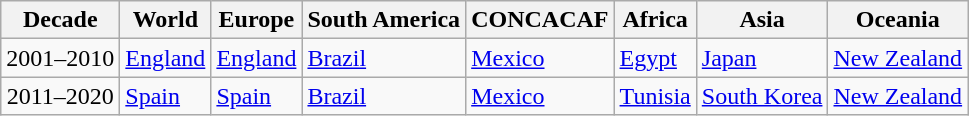<table class="wikitable">
<tr>
<th>Decade</th>
<th>World</th>
<th>Europe</th>
<th>South America</th>
<th>CONCACAF</th>
<th>Africa</th>
<th>Asia</th>
<th>Oceania</th>
</tr>
<tr>
<td align="center">2001–2010</td>
<td> <a href='#'>England</a></td>
<td> <a href='#'>England</a></td>
<td> <a href='#'>Brazil</a></td>
<td> <a href='#'>Mexico</a></td>
<td> <a href='#'>Egypt</a></td>
<td> <a href='#'>Japan</a></td>
<td> <a href='#'>New Zealand</a></td>
</tr>
<tr>
<td align="center">2011–2020</td>
<td> <a href='#'>Spain</a></td>
<td> <a href='#'>Spain</a></td>
<td> <a href='#'>Brazil</a></td>
<td> <a href='#'>Mexico</a></td>
<td> <a href='#'>Tunisia</a></td>
<td> <a href='#'>South Korea</a></td>
<td> <a href='#'>New Zealand</a></td>
</tr>
</table>
